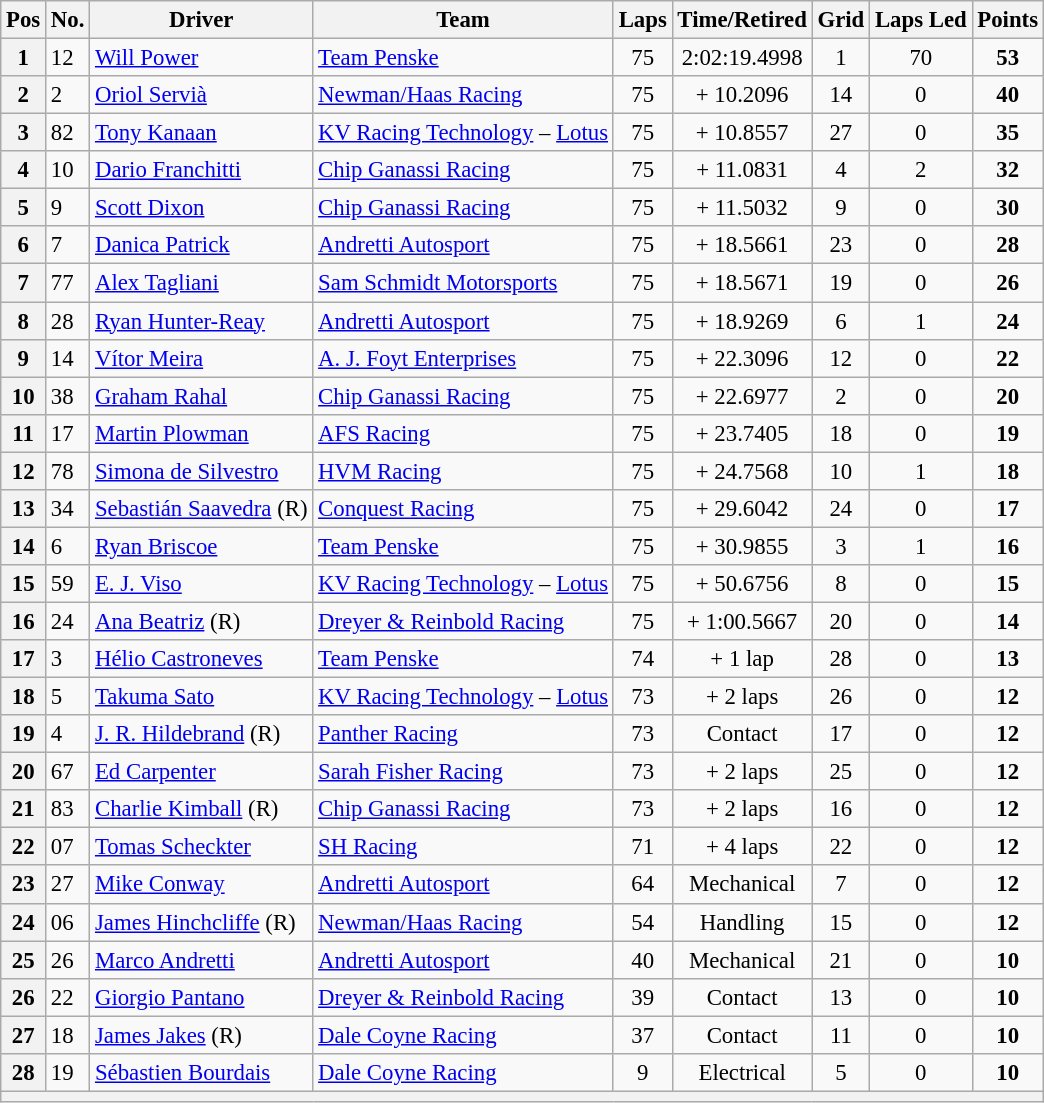<table class="wikitable" style="font-size:95%;">
<tr>
<th>Pos</th>
<th>No.</th>
<th>Driver</th>
<th>Team</th>
<th>Laps</th>
<th>Time/Retired</th>
<th>Grid</th>
<th>Laps Led</th>
<th>Points</th>
</tr>
<tr>
<th>1</th>
<td>12</td>
<td> <a href='#'>Will Power</a></td>
<td><a href='#'>Team Penske</a></td>
<td align=center>75</td>
<td align=center>2:02:19.4998</td>
<td align=center>1</td>
<td align=center>70</td>
<td align=center><strong>53</strong></td>
</tr>
<tr>
<th>2</th>
<td>2</td>
<td> <a href='#'>Oriol Servià</a></td>
<td><a href='#'>Newman/Haas Racing</a></td>
<td align=center>75</td>
<td align=center>+ 10.2096</td>
<td align=center>14</td>
<td align=center>0</td>
<td align=center><strong>40</strong></td>
</tr>
<tr>
<th>3</th>
<td>82</td>
<td> <a href='#'>Tony Kanaan</a></td>
<td><a href='#'>KV Racing Technology</a> – <a href='#'>Lotus</a></td>
<td align=center>75</td>
<td align=center>+ 10.8557</td>
<td align=center>27</td>
<td align=center>0</td>
<td align=center><strong>35</strong></td>
</tr>
<tr>
<th>4</th>
<td>10</td>
<td> <a href='#'>Dario Franchitti</a></td>
<td><a href='#'>Chip Ganassi Racing</a></td>
<td align=center>75</td>
<td align=center>+ 11.0831</td>
<td align=center>4</td>
<td align=center>2</td>
<td align=center><strong>32</strong></td>
</tr>
<tr>
<th>5</th>
<td>9</td>
<td> <a href='#'>Scott Dixon</a></td>
<td><a href='#'>Chip Ganassi Racing</a></td>
<td align=center>75</td>
<td align=center>+ 11.5032</td>
<td align=center>9</td>
<td align=center>0</td>
<td align=center><strong>30</strong></td>
</tr>
<tr>
<th>6</th>
<td>7</td>
<td> <a href='#'>Danica Patrick</a></td>
<td><a href='#'>Andretti Autosport</a></td>
<td align=center>75</td>
<td align=center>+ 18.5661</td>
<td align=center>23</td>
<td align=center>0</td>
<td align=center><strong>28</strong></td>
</tr>
<tr>
<th>7</th>
<td>77</td>
<td> <a href='#'>Alex Tagliani</a></td>
<td><a href='#'>Sam Schmidt Motorsports</a></td>
<td align=center>75</td>
<td align=center>+ 18.5671</td>
<td align=center>19</td>
<td align=center>0</td>
<td align=center><strong>26</strong></td>
</tr>
<tr>
<th>8</th>
<td>28</td>
<td> <a href='#'>Ryan Hunter-Reay</a></td>
<td><a href='#'>Andretti Autosport</a></td>
<td align=center>75</td>
<td align=center>+ 18.9269</td>
<td align=center>6</td>
<td align=center>1</td>
<td align=center><strong>24</strong></td>
</tr>
<tr>
<th>9</th>
<td>14</td>
<td> <a href='#'>Vítor Meira</a></td>
<td><a href='#'>A. J. Foyt Enterprises</a></td>
<td align=center>75</td>
<td align=center>+ 22.3096</td>
<td align=center>12</td>
<td align=center>0</td>
<td align=center><strong>22</strong></td>
</tr>
<tr>
<th>10</th>
<td>38</td>
<td> <a href='#'>Graham Rahal</a></td>
<td><a href='#'>Chip Ganassi Racing</a></td>
<td align=center>75</td>
<td align=center>+ 22.6977</td>
<td align=center>2</td>
<td align=center>0</td>
<td align=center><strong>20</strong></td>
</tr>
<tr>
<th>11</th>
<td>17</td>
<td> <a href='#'>Martin Plowman</a></td>
<td><a href='#'>AFS Racing</a></td>
<td align=center>75</td>
<td align=center>+ 23.7405</td>
<td align=center>18</td>
<td align=center>0</td>
<td align=center><strong>19</strong></td>
</tr>
<tr>
<th>12</th>
<td>78</td>
<td> <a href='#'>Simona de Silvestro</a></td>
<td><a href='#'>HVM Racing</a></td>
<td align=center>75</td>
<td align=center>+ 24.7568</td>
<td align=center>10</td>
<td align=center>1</td>
<td align=center><strong>18</strong></td>
</tr>
<tr>
<th>13</th>
<td>34</td>
<td> <a href='#'>Sebastián Saavedra</a> (R)</td>
<td><a href='#'>Conquest Racing</a></td>
<td align=center>75</td>
<td align=center>+ 29.6042</td>
<td align=center>24</td>
<td align=center>0</td>
<td align=center><strong>17</strong></td>
</tr>
<tr>
<th>14</th>
<td>6</td>
<td> <a href='#'>Ryan Briscoe</a></td>
<td><a href='#'>Team Penske</a></td>
<td align=center>75</td>
<td align=center>+ 30.9855</td>
<td align=center>3</td>
<td align=center>1</td>
<td align=center><strong>16</strong></td>
</tr>
<tr>
<th>15</th>
<td>59</td>
<td> <a href='#'>E. J. Viso</a></td>
<td><a href='#'>KV Racing Technology</a> – <a href='#'>Lotus</a></td>
<td align=center>75</td>
<td align=center>+ 50.6756</td>
<td align=center>8</td>
<td align=center>0</td>
<td align=center><strong>15</strong></td>
</tr>
<tr>
<th>16</th>
<td>24</td>
<td> <a href='#'>Ana Beatriz</a> (R)</td>
<td><a href='#'>Dreyer & Reinbold Racing</a></td>
<td align=center>75</td>
<td align=center>+ 1:00.5667</td>
<td align=center>20</td>
<td align=center>0</td>
<td align=center><strong>14</strong></td>
</tr>
<tr>
<th>17</th>
<td>3</td>
<td> <a href='#'>Hélio Castroneves</a></td>
<td><a href='#'>Team Penske</a></td>
<td align=center>74</td>
<td align=center>+ 1 lap</td>
<td align=center>28</td>
<td align=center>0</td>
<td align=center><strong>13</strong></td>
</tr>
<tr>
<th>18</th>
<td>5</td>
<td> <a href='#'>Takuma Sato</a></td>
<td><a href='#'>KV Racing Technology</a> – <a href='#'>Lotus</a></td>
<td align=center>73</td>
<td align=center>+ 2 laps</td>
<td align=center>26</td>
<td align=center>0</td>
<td align=center><strong>12</strong></td>
</tr>
<tr>
<th>19</th>
<td>4</td>
<td> <a href='#'>J. R. Hildebrand</a> (R)</td>
<td><a href='#'>Panther Racing</a></td>
<td align=center>73</td>
<td align=center>Contact</td>
<td align=center>17</td>
<td align=center>0</td>
<td align=center><strong>12</strong></td>
</tr>
<tr>
<th>20</th>
<td>67</td>
<td> <a href='#'>Ed Carpenter</a></td>
<td><a href='#'>Sarah Fisher Racing</a></td>
<td align=center>73</td>
<td align=center>+ 2 laps</td>
<td align=center>25</td>
<td align=center>0</td>
<td align=center><strong>12</strong></td>
</tr>
<tr>
<th>21</th>
<td>83</td>
<td> <a href='#'>Charlie Kimball</a> (R)</td>
<td><a href='#'>Chip Ganassi Racing</a></td>
<td align=center>73</td>
<td align=center>+ 2 laps</td>
<td align=center>16</td>
<td align=center>0</td>
<td align=center><strong>12</strong></td>
</tr>
<tr>
<th>22</th>
<td>07</td>
<td> <a href='#'>Tomas Scheckter</a></td>
<td><a href='#'>SH Racing</a></td>
<td align=center>71</td>
<td align=center>+ 4 laps</td>
<td align=center>22</td>
<td align=center>0</td>
<td align=center><strong>12</strong></td>
</tr>
<tr>
<th>23</th>
<td>27</td>
<td> <a href='#'>Mike Conway</a></td>
<td><a href='#'>Andretti Autosport</a></td>
<td align=center>64</td>
<td align=center>Mechanical</td>
<td align=center>7</td>
<td align=center>0</td>
<td align=center><strong>12</strong></td>
</tr>
<tr>
<th>24</th>
<td>06</td>
<td> <a href='#'>James Hinchcliffe</a> (R)</td>
<td><a href='#'>Newman/Haas Racing</a></td>
<td align=center>54</td>
<td align=center>Handling</td>
<td align=center>15</td>
<td align=center>0</td>
<td align=center><strong>12</strong></td>
</tr>
<tr>
<th>25</th>
<td>26</td>
<td> <a href='#'>Marco Andretti</a></td>
<td><a href='#'>Andretti Autosport</a></td>
<td align=center>40</td>
<td align=center>Mechanical</td>
<td align=center>21</td>
<td align=center>0</td>
<td align=center><strong>10</strong></td>
</tr>
<tr>
<th>26</th>
<td>22</td>
<td> <a href='#'>Giorgio Pantano</a></td>
<td><a href='#'>Dreyer & Reinbold Racing</a></td>
<td align=center>39</td>
<td align=center>Contact</td>
<td align=center>13</td>
<td align=center>0</td>
<td align=center><strong>10</strong></td>
</tr>
<tr>
<th>27</th>
<td>18</td>
<td> <a href='#'>James Jakes</a> (R)</td>
<td><a href='#'>Dale Coyne Racing</a></td>
<td align=center>37</td>
<td align=center>Contact</td>
<td align=center>11</td>
<td align=center>0</td>
<td align=center><strong>10</strong></td>
</tr>
<tr>
<th>28</th>
<td>19</td>
<td> <a href='#'>Sébastien Bourdais</a></td>
<td><a href='#'>Dale Coyne Racing</a></td>
<td align=center>9</td>
<td align=center>Electrical</td>
<td align=center>5</td>
<td align=center>0</td>
<td align=center><strong>10</strong></td>
</tr>
<tr>
<th colspan=9></th>
</tr>
</table>
